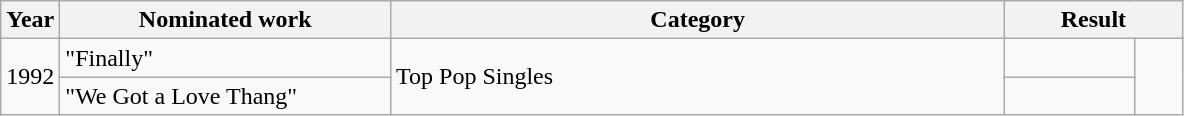<table class=wikitable>
<tr>
<th width=5%>Year</th>
<th width=28%>Nominated work</th>
<th width=52%>Category</th>
<th width=15% colspan=2>Result</th>
</tr>
<tr>
<td rowspan=2>1992</td>
<td>"Finally"</td>
<td rowspan=2>Top Pop Singles</td>
<td></td>
<td width=4% align=center rowspan=2></td>
</tr>
<tr>
<td>"We Got a Love Thang"</td>
<td></td>
</tr>
</table>
